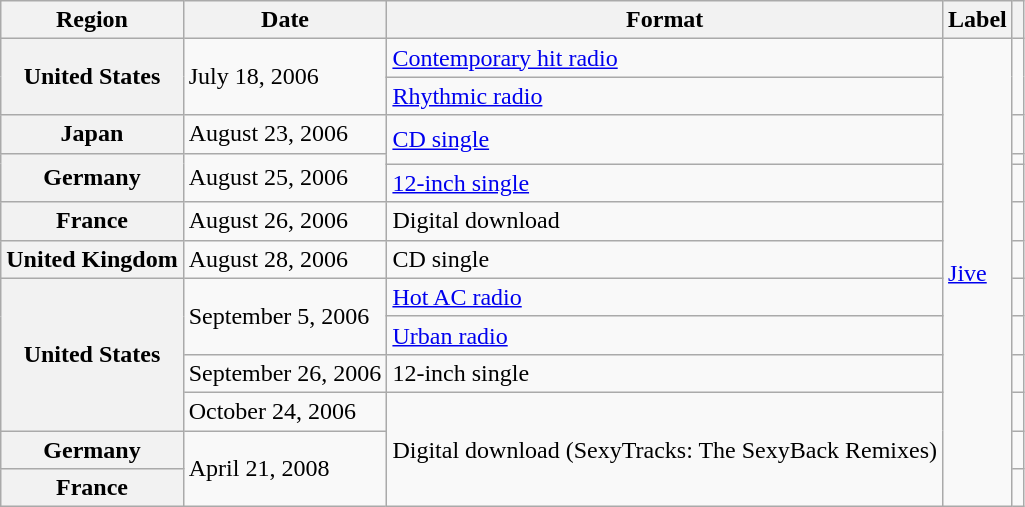<table class="wikitable plainrowheaders">
<tr>
<th scope="col">Region</th>
<th scope="col">Date</th>
<th scope="col">Format</th>
<th scope="col">Label</th>
<th scope="col"></th>
</tr>
<tr>
<th scope="row" rowspan="2">United States</th>
<td rowspan="2">July 18, 2006</td>
<td><a href='#'>Contemporary hit radio</a></td>
<td rowspan="13"><a href='#'>Jive</a></td>
<td rowspan="2"></td>
</tr>
<tr>
<td><a href='#'>Rhythmic radio</a></td>
</tr>
<tr>
<th scope="row">Japan</th>
<td>August 23, 2006</td>
<td rowspan="2"><a href='#'>CD single</a></td>
<td></td>
</tr>
<tr>
<th scope="row" rowspan="2">Germany</th>
<td rowspan="2">August 25, 2006</td>
<td></td>
</tr>
<tr>
<td><a href='#'>12-inch single</a></td>
<td></td>
</tr>
<tr>
<th scope="row">France</th>
<td>August 26, 2006</td>
<td>Digital download</td>
<td></td>
</tr>
<tr>
<th scope="row">United Kingdom</th>
<td>August 28, 2006</td>
<td>CD single</td>
<td></td>
</tr>
<tr>
<th scope="row" rowspan="4">United States</th>
<td rowspan="2">September 5, 2006</td>
<td><a href='#'>Hot AC radio</a></td>
<td></td>
</tr>
<tr>
<td><a href='#'>Urban radio</a></td>
<td></td>
</tr>
<tr>
<td>September 26, 2006</td>
<td>12-inch single</td>
<td></td>
</tr>
<tr>
<td>October 24, 2006</td>
<td rowspan="3">Digital download (SexyTracks: The SexyBack Remixes)</td>
<td></td>
</tr>
<tr>
<th scope="row">Germany</th>
<td rowspan="2">April 21, 2008</td>
<td></td>
</tr>
<tr>
<th scope="row">France</th>
<td></td>
</tr>
</table>
